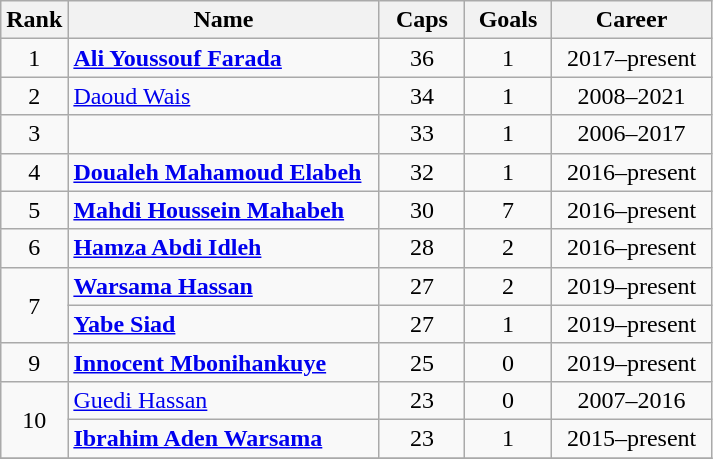<table class="wikitable sortable" style="text-align: center;">
<tr>
<th width=30px>Rank</th>
<th class="unsortable" style="width:200px;">Name</th>
<th width=50px>Caps</th>
<th width=50px>Goals</th>
<th class="unsortable" style="width:100px;">Career</th>
</tr>
<tr>
<td>1</td>
<td align=left><strong><a href='#'>Ali Youssouf Farada</a></strong></td>
<td>36</td>
<td>1</td>
<td>2017–present</td>
</tr>
<tr>
<td>2</td>
<td align=left><a href='#'>Daoud Wais</a></td>
<td>34</td>
<td>1</td>
<td>2008–2021</td>
</tr>
<tr>
<td>3</td>
<td align=left></td>
<td>33</td>
<td>1</td>
<td>2006–2017</td>
</tr>
<tr>
<td>4</td>
<td align=left><strong><a href='#'>Doualeh Mahamoud Elabeh</a></strong></td>
<td>32</td>
<td>1</td>
<td>2016–present</td>
</tr>
<tr>
<td>5</td>
<td align=left><strong><a href='#'>Mahdi Houssein Mahabeh</a></strong></td>
<td>30</td>
<td>7</td>
<td>2016–present</td>
</tr>
<tr>
<td>6</td>
<td align=left><strong><a href='#'>Hamza Abdi Idleh</a></strong></td>
<td>28</td>
<td>2</td>
<td>2016–present</td>
</tr>
<tr>
<td rowspan=2>7</td>
<td align=left><strong><a href='#'>Warsama Hassan</a></strong></td>
<td>27</td>
<td>2</td>
<td>2019–present</td>
</tr>
<tr>
<td align=left><strong><a href='#'>Yabe Siad</a></strong></td>
<td>27</td>
<td>1</td>
<td>2019–present</td>
</tr>
<tr>
<td>9</td>
<td align=left><strong><a href='#'>Innocent Mbonihankuye</a></strong></td>
<td>25</td>
<td>0</td>
<td>2019–present</td>
</tr>
<tr>
<td rowspan=2>10</td>
<td align=left><a href='#'>Guedi Hassan</a></td>
<td>23</td>
<td>0</td>
<td>2007–2016</td>
</tr>
<tr>
<td align=left><strong><a href='#'>Ibrahim Aden Warsama</a></strong></td>
<td>23</td>
<td>1</td>
<td>2015–present</td>
</tr>
<tr>
</tr>
</table>
